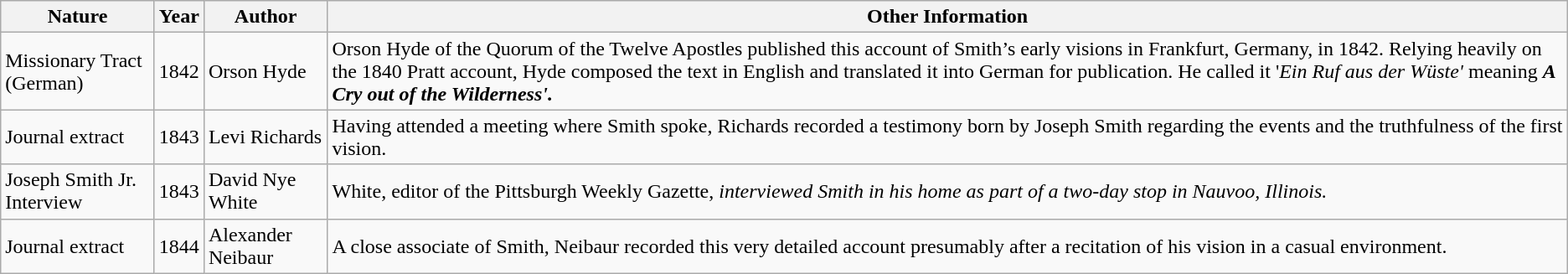<table class="wikitable">
<tr>
<th>Nature</th>
<th>Year</th>
<th>Author</th>
<th>Other Information</th>
</tr>
<tr>
<td>Missionary Tract<br>(German)</td>
<td>1842</td>
<td>Orson Hyde</td>
<td>Orson Hyde of the Quorum of the Twelve Apostles published this account of Smith’s early visions in Frankfurt, Germany, in 1842. Relying heavily on the 1840 Pratt account, Hyde composed the text in English and translated it into German for publication. He called it '<em>Ein Ruf aus der Wüste'</em>  meaning <em><strong>A Cry out of the Wilderness'.</td>
</tr>
<tr>
<td>Journal extract</td>
<td>1843</td>
<td>Levi Richards</td>
<td>Having attended a meeting where Smith spoke, Richards recorded a testimony born by Joseph Smith regarding the events and the truthfulness of the first vision.</td>
</tr>
<tr>
<td>Joseph Smith Jr. Interview</td>
<td>1843</td>
<td>David Nye White</td>
<td>White, editor of the </em>Pittsburgh Weekly Gazette,<em> interviewed Smith in his home as part of a two-day stop in Nauvoo, Illinois.</td>
</tr>
<tr>
<td>Journal extract</td>
<td>1844</td>
<td>Alexander Neibaur</td>
<td>A close associate of Smith, Neibaur recorded this very detailed account presumably after a recitation of his vision in a casual environment.</td>
</tr>
</table>
